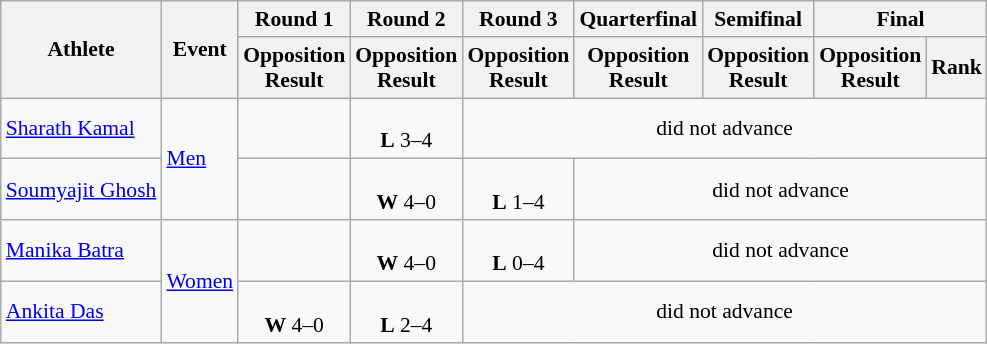<table class=wikitable style="text-align:center; font-size:90%">
<tr>
<th rowspan=2>Athlete</th>
<th rowspan=2>Event</th>
<th>Round 1</th>
<th>Round 2</th>
<th>Round 3</th>
<th>Quarterfinal</th>
<th>Semifinal</th>
<th colspan=2>Final</th>
</tr>
<tr>
<th>Opposition<br>Result</th>
<th>Opposition<br>Result</th>
<th>Opposition<br>Result</th>
<th>Opposition<br>Result</th>
<th>Opposition<br>Result</th>
<th>Opposition<br>Result</th>
<th>Rank</th>
</tr>
<tr>
<td align=left><a href='#'>Sharath Kamal</a></td>
<td align=left rowspan=2><a href='#'>Men</a></td>
<td></td>
<td><br><strong>L</strong> 3–4</td>
<td colspan=5>did not advance</td>
</tr>
<tr>
<td align=left><a href='#'>Soumyajit Ghosh</a></td>
<td></td>
<td><br><strong>W</strong> 4–0</td>
<td><br><strong>L</strong> 1–4</td>
<td colspan=4>did not advance</td>
</tr>
<tr>
<td align=left><a href='#'>Manika Batra</a></td>
<td rowspan=2 align=left><a href='#'>Women</a></td>
<td></td>
<td><br><strong>W</strong> 4–0</td>
<td><br><strong>L</strong> 0–4</td>
<td colspan=5>did not advance</td>
</tr>
<tr>
<td align=left><a href='#'>Ankita Das</a></td>
<td><br><strong>W</strong> 4–0</td>
<td><br><strong>L</strong> 2–4</td>
<td colspan=5>did not advance</td>
</tr>
</table>
